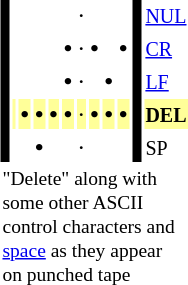<table align=right width="16em" style="margin-left:1em; margin-bottom:1ex">
<tr>
<td bgcolor=black rowspan=5> </td>
<td></td>
<td></td>
<td></td>
<td></td>
<td></td>
<td>·</td>
<td></td>
<td></td>
<td> </td>
<td bgcolor=black rowspan=5> </td>
<td><small><a href='#'>NUL</a></small></td>
</tr>
<tr>
<td></td>
<td></td>
<td></td>
<td></td>
<td><strong>•</strong></td>
<td>·</td>
<td><strong>•</strong></td>
<td></td>
<td><strong>•</strong></td>
<td><small><a href='#'>CR</a></small></td>
</tr>
<tr>
<td></td>
<td></td>
<td></td>
<td></td>
<td><strong>•</strong></td>
<td>·</td>
<td></td>
<td><strong>•</strong></td>
<td></td>
<td><small><a href='#'>LF</a></small></td>
</tr>
<tr bgcolor="#FFFF99">
<td></td>
<td><strong>•</strong></td>
<td><strong>•</strong></td>
<td><strong>•</strong></td>
<td><strong>•</strong></td>
<td>·</td>
<td><strong>•</strong></td>
<td><strong>•</strong></td>
<td><strong>•</strong></td>
<td><small><strong>DEL</strong></small></td>
</tr>
<tr>
<td></td>
<td></td>
<td><strong>•</strong></td>
<td></td>
<td></td>
<td>·</td>
<td></td>
<td></td>
<td></td>
<td><small>SP</small></td>
</tr>
<tr>
<td colspan=12 style="font-size:small">"Delete" along with some other ASCII control characters and <a href='#'>space</a> as they appear on punched tape</td>
</tr>
</table>
